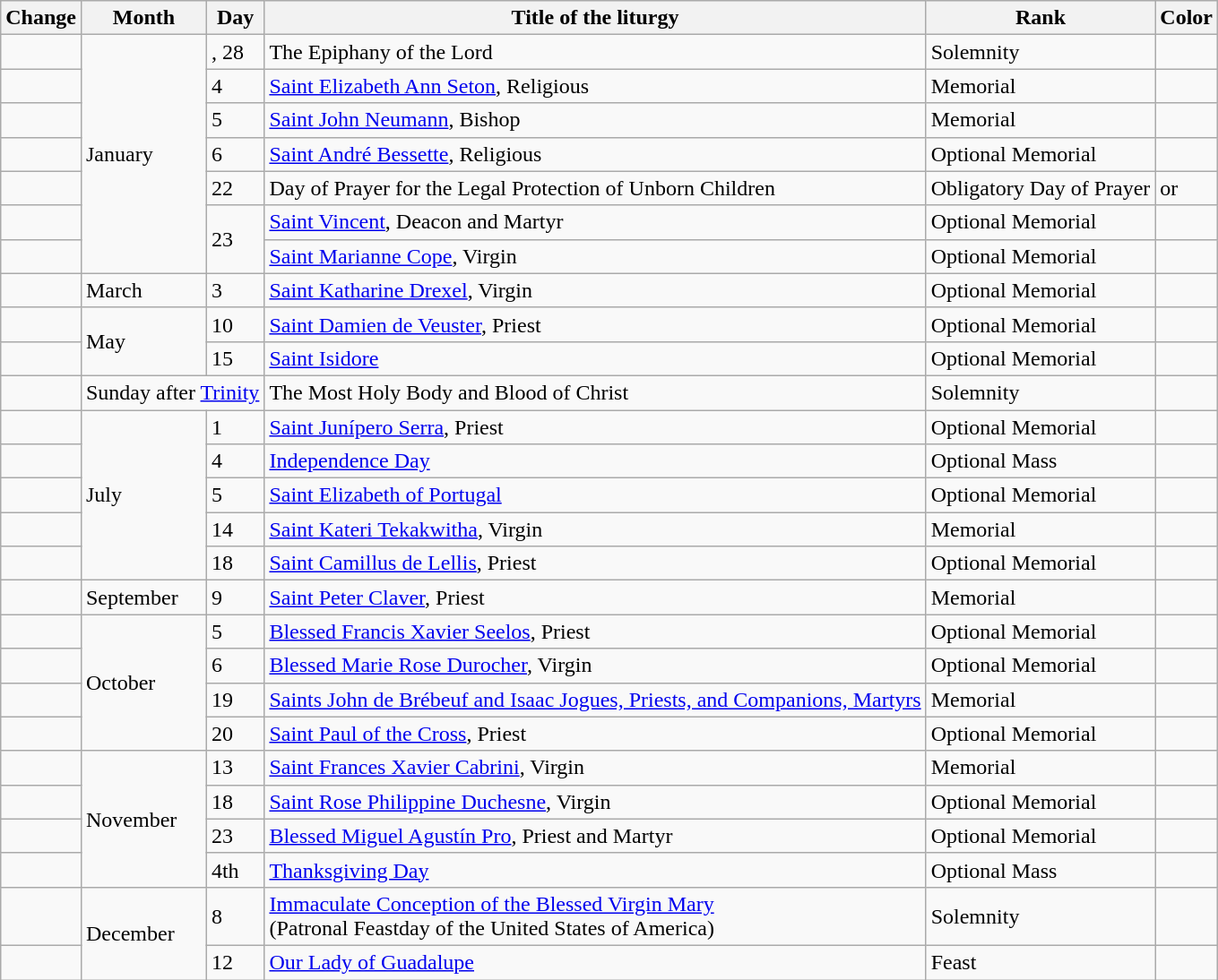<table class="wikitable">
<tr>
<th>Change</th>
<th>Month</th>
<th>Day</th>
<th>Title of the liturgy</th>
<th>Rank</th>
<th>Color</th>
</tr>
<tr>
<td></td>
<td rowspan=7>January</td>
<td>, 28</td>
<td>The Epiphany of the Lord</td>
<td>Solemnity</td>
<td></td>
</tr>
<tr>
<td></td>
<td>4</td>
<td><a href='#'>Saint Elizabeth Ann Seton</a>, Religious</td>
<td>Memorial</td>
<td></td>
</tr>
<tr>
<td></td>
<td>5</td>
<td><a href='#'>Saint John Neumann</a>, Bishop</td>
<td>Memorial</td>
<td></td>
</tr>
<tr>
<td></td>
<td>6</td>
<td><a href='#'>Saint André Bessette</a>, Religious</td>
<td>Optional Memorial</td>
<td></td>
</tr>
<tr>
<td></td>
<td>22</td>
<td>Day of Prayer for the Legal Protection of Unborn Children</td>
<td>Obligatory Day of Prayer</td>
<td> or<br></td>
</tr>
<tr>
<td></td>
<td rowspan="2">23</td>
<td><a href='#'>Saint Vincent</a>, Deacon and Martyr</td>
<td>Optional Memorial</td>
<td></td>
</tr>
<tr>
<td></td>
<td><a href='#'>Saint Marianne Cope</a>, Virgin</td>
<td>Optional Memorial</td>
<td></td>
</tr>
<tr>
<td></td>
<td rowspan="1">March</td>
<td>3</td>
<td><a href='#'>Saint Katharine Drexel</a>, Virgin</td>
<td>Optional Memorial</td>
<td></td>
</tr>
<tr>
<td></td>
<td rowspan="2">May</td>
<td>10</td>
<td><a href='#'>Saint Damien de Veuster</a>, Priest</td>
<td>Optional Memorial</td>
<td></td>
</tr>
<tr>
<td></td>
<td>15</td>
<td><a href='#'>Saint Isidore</a></td>
<td>Optional Memorial</td>
<td></td>
</tr>
<tr>
<td></td>
<td colspan="2">Sunday after <a href='#'>Trinity</a></td>
<td>The Most Holy Body and Blood of Christ</td>
<td>Solemnity</td>
<td></td>
</tr>
<tr>
<td></td>
<td rowspan="5">July</td>
<td>1</td>
<td><a href='#'>Saint Junípero Serra</a>, Priest</td>
<td>Optional Memorial</td>
<td></td>
</tr>
<tr>
<td></td>
<td>4</td>
<td><a href='#'>Independence Day</a></td>
<td>Optional Mass</td>
<td></td>
</tr>
<tr>
<td></td>
<td>5</td>
<td><a href='#'>Saint Elizabeth of Portugal</a></td>
<td>Optional Memorial</td>
<td></td>
</tr>
<tr>
<td></td>
<td>14</td>
<td><a href='#'>Saint Kateri Tekakwitha</a>, Virgin</td>
<td>Memorial</td>
<td></td>
</tr>
<tr>
<td></td>
<td>18</td>
<td><a href='#'>Saint Camillus de Lellis</a>, Priest</td>
<td>Optional Memorial</td>
<td></td>
</tr>
<tr>
<td></td>
<td>September</td>
<td>9</td>
<td><a href='#'>Saint Peter Claver</a>, Priest</td>
<td>Memorial</td>
<td></td>
</tr>
<tr>
<td></td>
<td rowspan="4">October</td>
<td>5</td>
<td><a href='#'>Blessed Francis Xavier Seelos</a>, Priest</td>
<td>Optional Memorial</td>
<td></td>
</tr>
<tr>
<td></td>
<td>6</td>
<td><a href='#'>Blessed Marie Rose Durocher</a>, Virgin</td>
<td>Optional Memorial</td>
<td></td>
</tr>
<tr>
<td></td>
<td>19</td>
<td><a href='#'>Saints John de Brébeuf and Isaac Jogues, Priests, and Companions, Martyrs</a></td>
<td>Memorial</td>
<td></td>
</tr>
<tr>
<td></td>
<td>20</td>
<td><a href='#'>Saint Paul of the Cross</a>, Priest</td>
<td>Optional Memorial</td>
<td></td>
</tr>
<tr>
<td></td>
<td rowspan="4">November</td>
<td>13</td>
<td><a href='#'>Saint Frances Xavier Cabrini</a>, Virgin</td>
<td>Memorial</td>
<td></td>
</tr>
<tr>
<td></td>
<td>18</td>
<td><a href='#'>Saint Rose Philippine Duchesne</a>, Virgin</td>
<td>Optional Memorial</td>
<td></td>
</tr>
<tr>
<td></td>
<td>23</td>
<td><a href='#'>Blessed Miguel Agustín Pro</a>, Priest and Martyr</td>
<td>Optional Memorial</td>
<td></td>
</tr>
<tr>
<td></td>
<td>4th </td>
<td><a href='#'>Thanksgiving Day</a></td>
<td>Optional Mass</td>
<td></td>
</tr>
<tr>
<td></td>
<td rowspan="2">December</td>
<td>8</td>
<td><a href='#'>Immaculate Conception of the Blessed Virgin Mary</a><br>(Patronal Feastday of the United States of America)</td>
<td>Solemnity</td>
<td></td>
</tr>
<tr>
<td></td>
<td>12</td>
<td><a href='#'>Our Lady of Guadalupe</a></td>
<td>Feast</td>
<td></td>
</tr>
</table>
